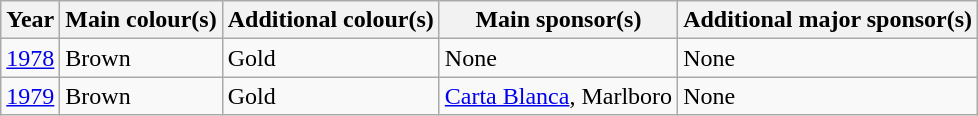<table class="wikitable">
<tr>
<th>Year</th>
<th>Main colour(s)</th>
<th>Additional colour(s)</th>
<th>Main sponsor(s)</th>
<th>Additional major sponsor(s)</th>
</tr>
<tr>
<td><a href='#'>1978</a></td>
<td>Brown</td>
<td>Gold</td>
<td>None</td>
<td>None</td>
</tr>
<tr>
<td><a href='#'>1979</a></td>
<td>Brown</td>
<td>Gold</td>
<td><a href='#'>Carta Blanca</a>, Marlboro</td>
<td>None</td>
</tr>
</table>
